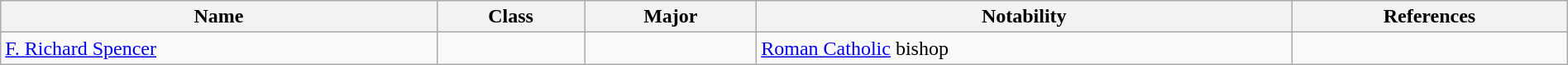<table class="wikitable" " style="width:100%;">
<tr>
<th>Name</th>
<th>Class</th>
<th>Major</th>
<th>Notability</th>
<th>References</th>
</tr>
<tr>
<td><a href='#'>F. Richard Spencer</a></td>
<td></td>
<td></td>
<td><a href='#'>Roman Catholic</a> bishop</td>
<td></td>
</tr>
</table>
